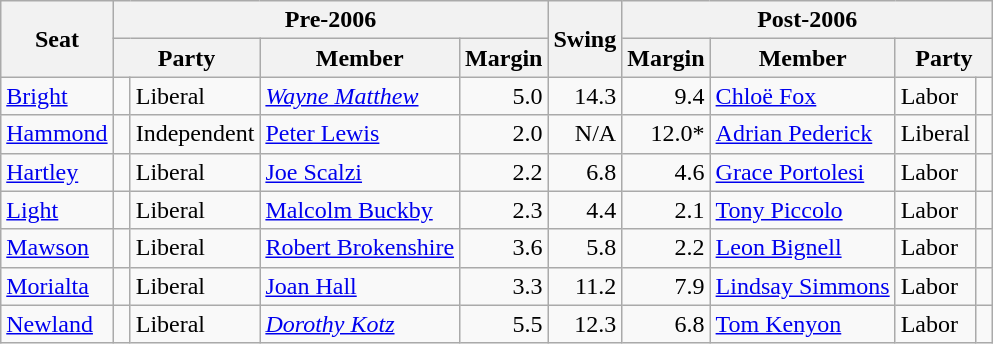<table class="wikitable">
<tr>
<th rowspan="2">Seat</th>
<th colspan="4">Pre-2006</th>
<th rowspan="2">Swing</th>
<th colspan="4">Post-2006</th>
</tr>
<tr>
<th colspan="2">Party</th>
<th>Member</th>
<th>Margin</th>
<th>Margin</th>
<th>Member</th>
<th colspan="2">Party</th>
</tr>
<tr>
<td><a href='#'>Bright</a></td>
<td> </td>
<td>Liberal</td>
<td><em><a href='#'>Wayne Matthew</a></em></td>
<td style="text-align:right;">5.0</td>
<td style="text-align:right;">14.3</td>
<td style="text-align:right;">9.4</td>
<td><a href='#'>Chloë Fox</a></td>
<td>Labor</td>
<td> </td>
</tr>
<tr>
<td><a href='#'>Hammond</a></td>
<td> </td>
<td>Independent</td>
<td><a href='#'>Peter Lewis</a></td>
<td style="text-align:right;">2.0</td>
<td style="text-align:right;">N/A</td>
<td style="text-align:right;">12.0*</td>
<td><a href='#'>Adrian Pederick</a></td>
<td>Liberal</td>
<td> </td>
</tr>
<tr>
<td><a href='#'>Hartley</a></td>
<td> </td>
<td>Liberal</td>
<td><a href='#'>Joe Scalzi</a></td>
<td style="text-align:right;">2.2</td>
<td style="text-align:right;">6.8</td>
<td style="text-align:right;">4.6</td>
<td><a href='#'>Grace Portolesi</a></td>
<td>Labor</td>
<td> </td>
</tr>
<tr>
<td><a href='#'>Light</a></td>
<td> </td>
<td>Liberal</td>
<td><a href='#'>Malcolm Buckby</a></td>
<td style="text-align:right;">2.3</td>
<td style="text-align:right;">4.4</td>
<td style="text-align:right;">2.1</td>
<td><a href='#'>Tony Piccolo</a></td>
<td>Labor</td>
<td> </td>
</tr>
<tr>
<td><a href='#'>Mawson</a></td>
<td> </td>
<td>Liberal</td>
<td><a href='#'>Robert Brokenshire</a></td>
<td style="text-align:right;">3.6</td>
<td style="text-align:right;">5.8</td>
<td style="text-align:right;">2.2</td>
<td><a href='#'>Leon Bignell</a></td>
<td>Labor</td>
<td> </td>
</tr>
<tr>
<td><a href='#'>Morialta</a></td>
<td> </td>
<td>Liberal</td>
<td><a href='#'>Joan Hall</a></td>
<td style="text-align:right;">3.3</td>
<td style="text-align:right;">11.2</td>
<td style="text-align:right;">7.9</td>
<td><a href='#'>Lindsay Simmons</a></td>
<td>Labor</td>
<td> </td>
</tr>
<tr>
<td><a href='#'>Newland</a></td>
<td> </td>
<td>Liberal</td>
<td><em><a href='#'>Dorothy Kotz</a></em></td>
<td style="text-align:right;">5.5</td>
<td style="text-align:right;">12.3</td>
<td style="text-align:right;">6.8</td>
<td><a href='#'>Tom Kenyon</a></td>
<td>Labor</td>
<td> </td>
</tr>
</table>
